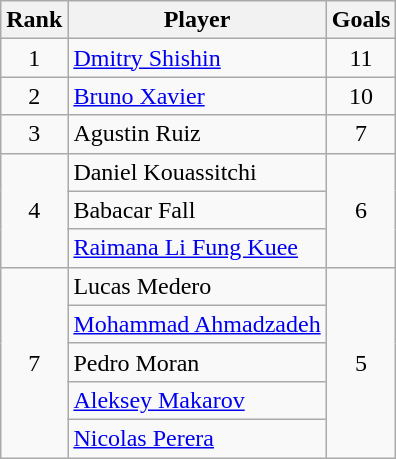<table class="wikitable sortable" style="text-align:center">
<tr>
<th>Rank</th>
<th>Player</th>
<th>Goals</th>
</tr>
<tr>
<td>1</td>
<td style="text-align:left"> <a href='#'>Dmitry Shishin</a></td>
<td>11</td>
</tr>
<tr>
<td>2</td>
<td style="text-align:left"> <a href='#'>Bruno Xavier</a></td>
<td>10</td>
</tr>
<tr>
<td>3</td>
<td style="text-align:left"> Agustin Ruiz</td>
<td>7</td>
</tr>
<tr>
<td rowspan=3>4</td>
<td style="text-align:left"> Daniel Kouassitchi</td>
<td rowspan=3>6</td>
</tr>
<tr>
<td style="text-align:left"> Babacar Fall</td>
</tr>
<tr>
<td style="text-align:left"> <a href='#'>Raimana Li Fung Kuee</a></td>
</tr>
<tr>
<td rowspan=5>7</td>
<td style="text-align:left"> Lucas Medero</td>
<td rowspan=5>5</td>
</tr>
<tr>
<td style="text-align:left"> <a href='#'>Mohammad Ahmadzadeh</a></td>
</tr>
<tr>
<td style="text-align:left"> Pedro Moran</td>
</tr>
<tr>
<td style="text-align:left"> <a href='#'>Aleksey Makarov</a></td>
</tr>
<tr>
<td style="text-align:left"> <a href='#'>Nicolas Perera</a></td>
</tr>
</table>
